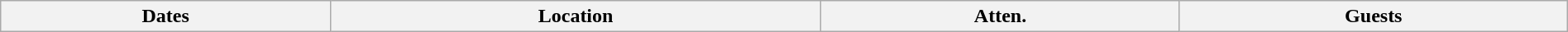<table class="wikitable" width="100%">
<tr>
<th>Dates</th>
<th>Location</th>
<th>Atten.</th>
<th>Guests<br>







</th>
</tr>
</table>
